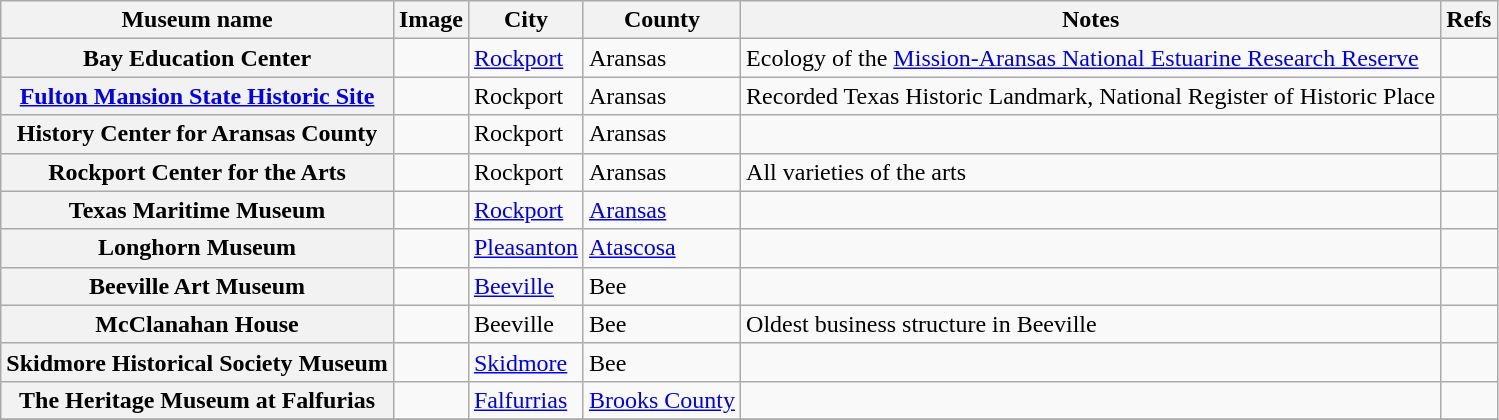<table class="wikitable sortable plainrowheaders">
<tr>
<th scope="col">Museum name</th>
<th scope="col"  class="unsortable">Image</th>
<th scope="col">City</th>
<th scope="col">County</th>
<th scope="col">Notes</th>
<th scope="col" class="unsortable">Refs</th>
</tr>
<tr>
<th scope="row">Bay Education Center</th>
<td></td>
<td><a href='#'>Rockport</a></td>
<td>Aransas</td>
<td>Ecology of the <a href='#'>Mission-Aransas National Estuarine Research Reserve</a></td>
<td align="center"></td>
</tr>
<tr>
<th scope="row"><a href='#'>Fulton Mansion State Historic Site</a></th>
<td></td>
<td>Rockport</td>
<td>Aransas</td>
<td>Recorded Texas Historic Landmark, National Register of Historic Place</td>
<td align="center"></td>
</tr>
<tr>
<th scope="row">History Center for Aransas County</th>
<td></td>
<td>Rockport</td>
<td>Aransas</td>
<td></td>
<td align="center"></td>
</tr>
<tr>
<th scope="row">Rockport Center for the Arts</th>
<td></td>
<td>Rockport</td>
<td>Aransas</td>
<td>All varieties of the arts</td>
<td align="center"></td>
</tr>
<tr>
<th scope="row">Texas Maritime Museum</th>
<td></td>
<td><a href='#'>Rockport</a></td>
<td><a href='#'>Aransas</a></td>
<td></td>
<td align="center"></td>
</tr>
<tr>
<th scope="row">Longhorn Museum</th>
<td></td>
<td><a href='#'>Pleasanton</a></td>
<td><a href='#'>Atascosa</a></td>
<td></td>
<td align="center"></td>
</tr>
<tr>
<th scope="row">Beeville Art Museum</th>
<td></td>
<td><a href='#'>Beeville</a></td>
<td>Bee</td>
<td></td>
<td align="center"></td>
</tr>
<tr>
<th scope="row">McClanahan House</th>
<td></td>
<td>Beeville</td>
<td>Bee</td>
<td>Oldest business structure in Beeville</td>
<td align="center"></td>
</tr>
<tr>
<th scope="row">Skidmore Historical Society Museum</th>
<td></td>
<td><a href='#'>Skidmore</a></td>
<td>Bee</td>
<td></td>
<td align="center"></td>
</tr>
<tr>
<th scope="row">The Heritage Museum at Falfurias</th>
<td></td>
<td><a href='#'>Falfurrias</a></td>
<td><a href='#'>Brooks County</a></td>
<td></td>
<td align="center"></td>
</tr>
<tr>
</tr>
</table>
